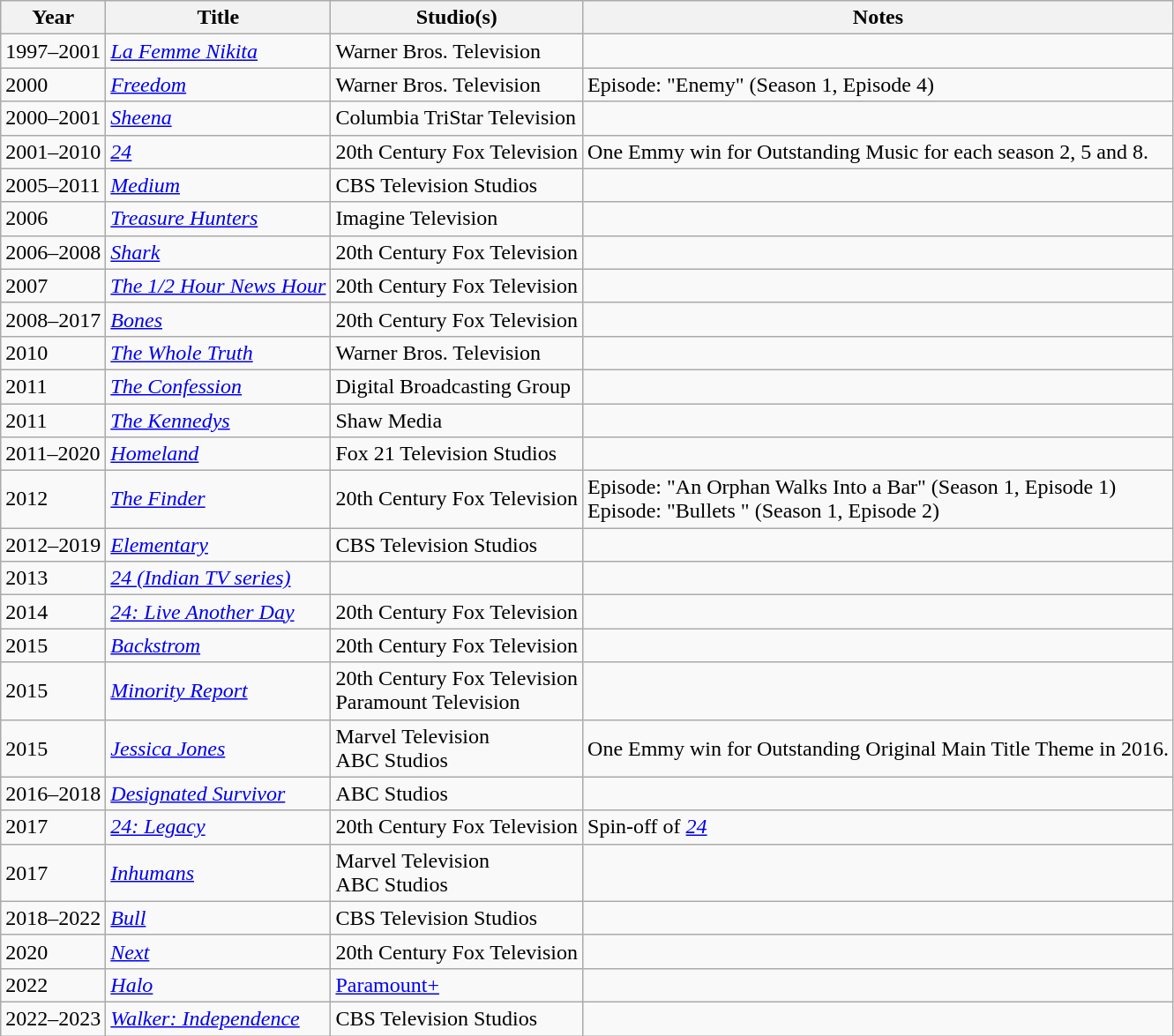<table class="wikitable">
<tr>
<th>Year</th>
<th>Title</th>
<th>Studio(s)</th>
<th>Notes</th>
</tr>
<tr>
<td>1997–2001</td>
<td><em><a href='#'>La Femme Nikita</a></em></td>
<td>Warner Bros. Television</td>
<td></td>
</tr>
<tr>
<td>2000</td>
<td><em><a href='#'>Freedom</a></em></td>
<td>Warner Bros. Television</td>
<td>Episode: "Enemy" (Season 1, Episode 4)</td>
</tr>
<tr>
<td>2000–2001</td>
<td><em><a href='#'>Sheena</a></em></td>
<td>Columbia TriStar Television</td>
<td></td>
</tr>
<tr>
<td>2001–2010</td>
<td><em><a href='#'>24</a></em></td>
<td>20th Century Fox Television</td>
<td>One Emmy win for Outstanding Music for each season 2, 5 and 8.</td>
</tr>
<tr>
<td>2005–2011</td>
<td><em><a href='#'>Medium</a></em></td>
<td>CBS Television Studios</td>
<td></td>
</tr>
<tr>
<td>2006</td>
<td><em><a href='#'>Treasure Hunters</a></em></td>
<td>Imagine Television</td>
<td></td>
</tr>
<tr>
<td>2006–2008</td>
<td><em><a href='#'>Shark</a></em></td>
<td>20th Century Fox Television</td>
<td></td>
</tr>
<tr>
<td>2007</td>
<td><em><a href='#'>The 1/2 Hour News Hour</a></em></td>
<td>20th Century Fox Television</td>
<td></td>
</tr>
<tr>
<td>2008–2017</td>
<td><em><a href='#'>Bones</a></em></td>
<td>20th Century Fox Television</td>
<td></td>
</tr>
<tr>
<td>2010</td>
<td><em><a href='#'>The Whole Truth</a></em></td>
<td>Warner Bros. Television</td>
<td></td>
</tr>
<tr>
<td>2011</td>
<td><em><a href='#'>The Confession</a></em></td>
<td>Digital Broadcasting Group</td>
<td></td>
</tr>
<tr>
<td>2011</td>
<td><em><a href='#'>The Kennedys</a></em></td>
<td>Shaw Media</td>
<td></td>
</tr>
<tr>
<td>2011–2020</td>
<td><em><a href='#'>Homeland</a></em></td>
<td>Fox 21 Television Studios</td>
<td></td>
</tr>
<tr>
<td>2012</td>
<td><em><a href='#'>The Finder</a></em></td>
<td>20th Century Fox Television</td>
<td>Episode: "An Orphan Walks Into a Bar" (Season 1, Episode 1)<br>Episode: "Bullets " (Season 1, Episode 2)</td>
</tr>
<tr>
<td>2012–2019</td>
<td><em><a href='#'>Elementary</a></em></td>
<td>CBS Television Studios</td>
<td></td>
</tr>
<tr>
<td>2013</td>
<td><em><a href='#'>24 (Indian TV series)</a></em></td>
<td></td>
<td></td>
</tr>
<tr>
<td>2014</td>
<td><em><a href='#'>24: Live Another Day</a></em></td>
<td>20th Century Fox Television</td>
<td></td>
</tr>
<tr>
<td>2015</td>
<td><em><a href='#'>Backstrom</a></em></td>
<td>20th Century Fox Television</td>
<td></td>
</tr>
<tr>
<td>2015</td>
<td><em><a href='#'>Minority Report</a></em></td>
<td>20th Century Fox Television<br>Paramount Television</td>
<td></td>
</tr>
<tr>
<td>2015</td>
<td><em><a href='#'>Jessica Jones</a></em></td>
<td>Marvel Television<br>ABC Studios</td>
<td>One Emmy win for Outstanding Original Main Title Theme in 2016.</td>
</tr>
<tr>
<td>2016–2018</td>
<td><em><a href='#'>Designated Survivor</a></em></td>
<td>ABC Studios</td>
<td></td>
</tr>
<tr>
<td>2017</td>
<td><em><a href='#'>24: Legacy</a></em></td>
<td>20th Century Fox Television</td>
<td>Spin-off of <em><a href='#'>24</a></em></td>
</tr>
<tr>
<td>2017</td>
<td><em><a href='#'>Inhumans</a></em></td>
<td>Marvel Television<br>ABC Studios</td>
<td></td>
</tr>
<tr>
<td>2018–2022</td>
<td><em><a href='#'>Bull</a></em></td>
<td>CBS Television Studios</td>
<td></td>
</tr>
<tr>
<td>2020</td>
<td><em><a href='#'>Next</a></em></td>
<td>20th Century Fox Television</td>
<td></td>
</tr>
<tr>
<td>2022</td>
<td><em><a href='#'>Halo</a></em></td>
<td><a href='#'>Paramount+</a></td>
<td></td>
</tr>
<tr>
<td>2022–2023</td>
<td><em><a href='#'>Walker: Independence</a></em></td>
<td>CBS Television Studios</td>
<td></td>
</tr>
</table>
